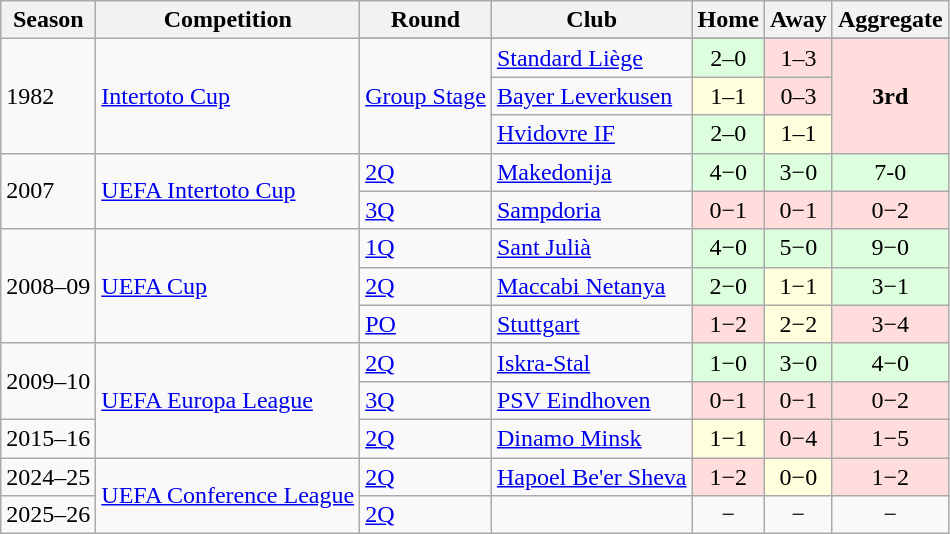<table class="wikitable" style="text-align:left">
<tr>
<th>Season</th>
<th>Competition</th>
<th>Round</th>
<th>Club</th>
<th>Home</th>
<th>Away</th>
<th>Aggregate</th>
</tr>
<tr>
<td rowspan="4">1982</td>
<td rowspan="4"><a href='#'>Intertoto Cup</a></td>
</tr>
<tr>
<td rowspan="3"><a href='#'>Group Stage</a></td>
<td> <a href='#'>Standard Liège</a></td>
<td bgcolor="#ddffdd" style="text-align:center;">2–0</td>
<td bgcolor="#ffdddd" style="text-align:center;">1–3</td>
<td bgcolor="#ffdddd" rowspan="3" align="center"><strong>3rd</strong></td>
</tr>
<tr>
<td> <a href='#'>Bayer Leverkusen</a></td>
<td bgcolor="#ffffdd" style="text-align:center;">1–1</td>
<td bgcolor="#ffdddd" style="text-align:center;">0–3</td>
</tr>
<tr>
<td> <a href='#'>Hvidovre IF</a></td>
<td bgcolor="#ddffdd" style="text-align:center;">2–0</td>
<td bgcolor="#ffffdd" style="text-align:center;">1–1</td>
</tr>
<tr>
<td rowspan="2">2007</td>
<td rowspan="2"><a href='#'>UEFA Intertoto Cup</a></td>
<td><a href='#'>2Q</a></td>
<td> <a href='#'>Makedonija</a></td>
<td bgcolor="#ddffdd" style="text-align:center;">4−0</td>
<td bgcolor="ddffdd" style="text-align:center;">3−0</td>
<td bgcolor="ddffdd" style="text-align:center;">7-0</td>
</tr>
<tr>
<td><a href='#'>3Q</a></td>
<td> <a href='#'>Sampdoria</a></td>
<td bgcolor="#ffdddd" style="text-align:center;">0−1</td>
<td bgcolor="ffdddd" style="text-align:center;">0−1</td>
<td bgcolor="ffdddd" style="text-align:center;">0−2</td>
</tr>
<tr>
<td rowspan="3">2008–09</td>
<td rowspan="3"><a href='#'>UEFA Cup</a></td>
<td><a href='#'>1Q</a></td>
<td> <a href='#'>Sant Julià</a></td>
<td bgcolor="ddffdd" style="text-align:center;">4−0</td>
<td bgcolor="ddffdd" style="text-align:center;">5−0</td>
<td bgcolor="ddffdd" style="text-align:center;">9−0</td>
</tr>
<tr>
<td><a href='#'>2Q</a></td>
<td> <a href='#'>Maccabi Netanya</a></td>
<td bgcolor="#ddffdd" style="text-align:center;">2−0</td>
<td bgcolor="#ffffdd" style="text-align:center;">1−1</td>
<td bgcolor="ddffdd" style="text-align:center;">3−1</td>
</tr>
<tr>
<td><a href='#'>PO</a></td>
<td> <a href='#'>Stuttgart</a></td>
<td bgcolor="#ffdddd" style="text-align:center;">1−2</td>
<td bgcolor="ffffdd" style="text-align:center;">2−2</td>
<td bgcolor="ffdddd" style="text-align:center;">3−4</td>
</tr>
<tr>
<td rowspan="2">2009–10</td>
<td rowspan="3"><a href='#'>UEFA Europa League</a></td>
<td><a href='#'>2Q</a></td>
<td> <a href='#'>Iskra-Stal</a></td>
<td bgcolor="#ddffdd" style="text-align:center;">1−0</td>
<td bgcolor="ddffdd" style="text-align:center;">3−0</td>
<td bgcolor="ddffdd" style="text-align:center;">4−0</td>
</tr>
<tr>
<td><a href='#'>3Q</a></td>
<td> <a href='#'>PSV Eindhoven</a></td>
<td bgcolor="#ffdddd" style="text-align:center;">0−1</td>
<td bgcolor="ffdddd" style="text-align:center;">0−1</td>
<td bgcolor="ffdddd" style="text-align:center;">0−2</td>
</tr>
<tr>
<td rowspan="1">2015–16</td>
<td><a href='#'>2Q</a></td>
<td> <a href='#'>Dinamo Minsk</a></td>
<td bgcolor="#ffffdd" style="text-align:center;">1−1</td>
<td bgcolor="ffdddd" style="text-align:center;">0−4</td>
<td bgcolor="ffdddd" style="text-align:center;">1−5</td>
</tr>
<tr>
<td>2024–25</td>
<td rowspan="2"><a href='#'>UEFA Conference League</a></td>
<td><a href='#'>2Q</a></td>
<td> <a href='#'>Hapoel Be'er Sheva</a></td>
<td bgcolor="ffdddd" style="text-align:center;">1−2</td>
<td bgcolor="#ffffdd" style="text-align:center;">0−0</td>
<td bgcolor="ffdddd" style="text-align:center;">1−2</td>
</tr>
<tr>
<td>2025–26</td>
<td><a href='#'>2Q</a></td>
<td></td>
<td style="text-align:center;">−</td>
<td style="text-align:center;">−</td>
<td style="text-align:center;">−</td>
</tr>
</table>
